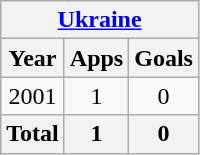<table class="wikitable" style="text-align:center">
<tr>
<th colspan=3><a href='#'>Ukraine</a></th>
</tr>
<tr>
<th>Year</th>
<th>Apps</th>
<th>Goals</th>
</tr>
<tr>
<td>2001</td>
<td>1</td>
<td>0</td>
</tr>
<tr>
<th>Total</th>
<th>1</th>
<th>0</th>
</tr>
</table>
